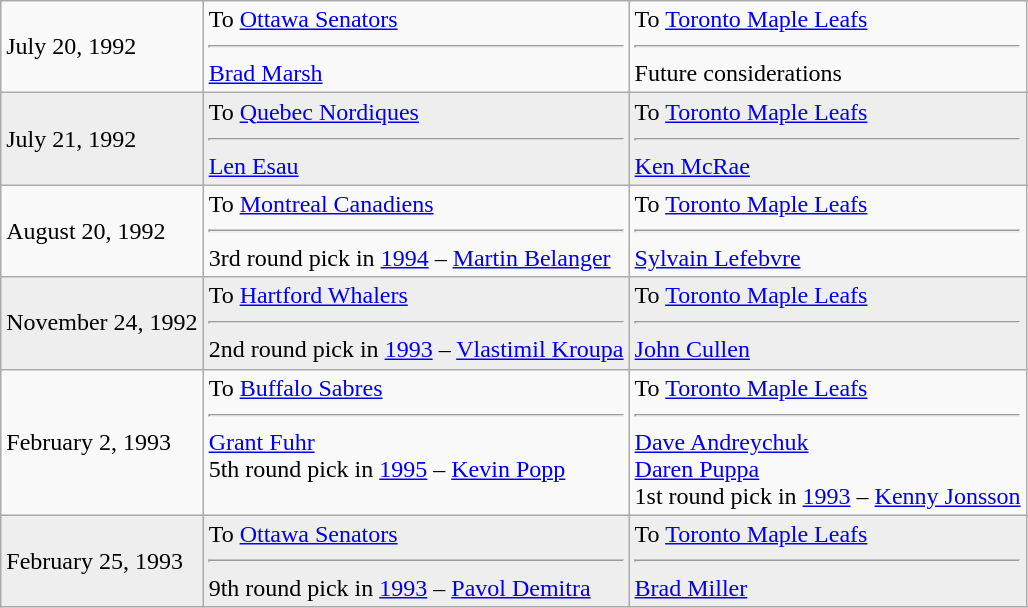<table class="wikitable">
<tr>
<td>July 20, 1992</td>
<td valign="top">To <a href='#'>Ottawa Senators</a><hr><a href='#'>Brad Marsh</a></td>
<td valign="top">To <a href='#'>Toronto Maple Leafs</a><hr>Future considerations</td>
</tr>
<tr bgcolor="#eeeeee">
<td>July 21, 1992</td>
<td valign="top">To <a href='#'>Quebec Nordiques</a><hr><a href='#'>Len Esau</a></td>
<td valign="top">To <a href='#'>Toronto Maple Leafs</a><hr><a href='#'>Ken McRae</a></td>
</tr>
<tr>
<td>August 20, 1992</td>
<td valign="top">To <a href='#'>Montreal Canadiens</a><hr>3rd round pick in <a href='#'>1994</a> – <a href='#'>Martin Belanger</a></td>
<td valign="top">To <a href='#'>Toronto Maple Leafs</a><hr><a href='#'>Sylvain Lefebvre</a></td>
</tr>
<tr bgcolor="#eeeeee">
<td>November 24, 1992</td>
<td valign="top">To <a href='#'>Hartford Whalers</a><hr>2nd round pick in <a href='#'>1993</a> – <a href='#'>Vlastimil Kroupa</a></td>
<td valign="top">To <a href='#'>Toronto Maple Leafs</a><hr><a href='#'>John Cullen</a></td>
</tr>
<tr>
<td>February 2, 1993</td>
<td valign="top">To <a href='#'>Buffalo Sabres</a><hr><a href='#'>Grant Fuhr</a> <br> 5th round pick in <a href='#'>1995</a> – <a href='#'>Kevin Popp</a></td>
<td valign="top">To <a href='#'>Toronto Maple Leafs</a><hr><a href='#'>Dave Andreychuk</a> <br> <a href='#'>Daren Puppa</a> <br> 1st round pick in <a href='#'>1993</a> – <a href='#'>Kenny Jonsson</a></td>
</tr>
<tr bgcolor="#eeeeee">
<td>February 25, 1993</td>
<td valign="top">To <a href='#'>Ottawa Senators</a><hr>9th round pick in <a href='#'>1993</a> – <a href='#'>Pavol Demitra</a></td>
<td valign="top">To <a href='#'>Toronto Maple Leafs</a><hr><a href='#'>Brad Miller</a></td>
</tr>
</table>
